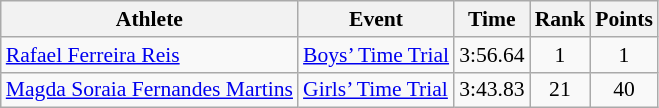<table class="wikitable" border="1" style="font-size:90%">
<tr>
<th>Athlete</th>
<th>Event</th>
<th>Time</th>
<th>Rank</th>
<th>Points</th>
</tr>
<tr>
<td><a href='#'>Rafael Ferreira Reis</a></td>
<td><a href='#'>Boys’ Time Trial</a></td>
<td align=center>3:56.64</td>
<td align=center>1</td>
<td align=center>1</td>
</tr>
<tr>
<td><a href='#'>Magda Soraia Fernandes Martins</a></td>
<td><a href='#'>Girls’ Time Trial</a></td>
<td align=center>3:43.83</td>
<td align=center>21</td>
<td align=center>40</td>
</tr>
</table>
